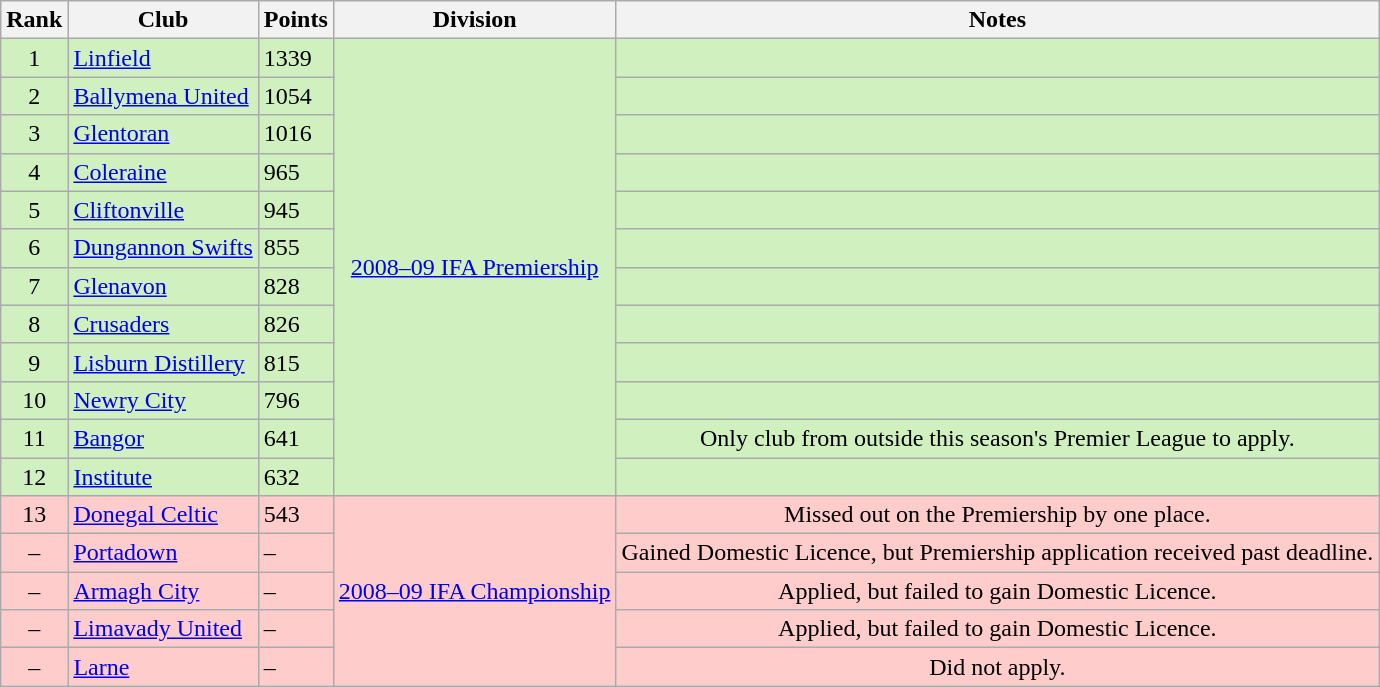<table class="wikitable" style="text-align:center">
<tr>
<th>Rank</th>
<th>Club</th>
<th>Points</th>
<th>Division</th>
<th>Notes</th>
</tr>
<tr bgcolor=#D0F0C0>
<td>1</td>
<td align="left"><a href='#'>Linfield</a></td>
<td align="left">1339</td>
<td rowspan="12"><a href='#'>2008–09 IFA Premiership</a></td>
<td></td>
</tr>
<tr bgcolor=#D0F0C0>
<td>2</td>
<td align="left"><a href='#'>Ballymena United</a></td>
<td align="left">1054</td>
<td></td>
</tr>
<tr bgcolor=#D0F0C0>
<td>3</td>
<td align="left"><a href='#'>Glentoran</a></td>
<td align="left">1016</td>
<td></td>
</tr>
<tr bgcolor=#D0F0C0>
<td>4</td>
<td align="left"><a href='#'>Coleraine</a></td>
<td align="left">965</td>
<td></td>
</tr>
<tr bgcolor=#D0F0C0>
<td>5</td>
<td align="left"><a href='#'>Cliftonville</a></td>
<td align="left">945</td>
<td></td>
</tr>
<tr bgcolor=#D0F0C0>
<td>6</td>
<td align="left"><a href='#'>Dungannon Swifts</a></td>
<td align="left">855</td>
<td></td>
</tr>
<tr bgcolor=#D0F0C0>
<td>7</td>
<td align="left"><a href='#'>Glenavon</a></td>
<td align="left">828</td>
<td></td>
</tr>
<tr bgcolor=#D0F0C0>
<td>8</td>
<td align="left"><a href='#'>Crusaders</a></td>
<td align="left">826</td>
<td></td>
</tr>
<tr bgcolor=#D0F0C0>
<td>9</td>
<td align="left"><a href='#'>Lisburn Distillery</a></td>
<td align="left">815</td>
<td></td>
</tr>
<tr bgcolor=#D0F0C0>
<td>10</td>
<td align="left"><a href='#'>Newry City</a></td>
<td align="left">796</td>
<td></td>
</tr>
<tr bgcolor=#D0F0C0>
<td>11</td>
<td align="left"><a href='#'>Bangor</a></td>
<td align="left">641</td>
<td>Only club from outside this season's Premier League to apply.</td>
</tr>
<tr bgcolor=#D0F0C0>
<td>12</td>
<td align="left"><a href='#'>Institute</a></td>
<td align="left">632</td>
<td></td>
</tr>
<tr bgcolor=#FFCCCC>
<td>13</td>
<td align="left"><a href='#'>Donegal Celtic</a></td>
<td align="left">543</td>
<td rowspan="5"><a href='#'>2008–09 IFA Championship</a></td>
<td>Missed out on the Premiership by one place.</td>
</tr>
<tr bgcolor=#FFCCCC>
<td>–</td>
<td align="left"><a href='#'>Portadown</a></td>
<td align="left">–</td>
<td>Gained Domestic Licence, but Premiership application received past deadline.</td>
</tr>
<tr bgcolor=#FFCCCC>
<td>–</td>
<td align="left"><a href='#'>Armagh City</a></td>
<td align="left">–</td>
<td>Applied, but failed to gain Domestic Licence.</td>
</tr>
<tr bgcolor=#FFCCCC>
<td>–</td>
<td align="left"><a href='#'>Limavady United</a></td>
<td align="left">–</td>
<td>Applied, but failed to gain Domestic Licence.</td>
</tr>
<tr bgcolor=#FFCCCC>
<td>–</td>
<td align="left"><a href='#'>Larne</a></td>
<td align="left">–</td>
<td>Did not apply.</td>
</tr>
</table>
